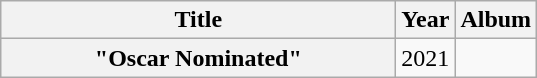<table class="wikitable plainrowheaders" style=text-align:center;>
<tr>
<th scope="col" style="width:16em;">Title</th>
<th scope="col" style="width:1em;">Year</th>
<th scope="col">Album</th>
</tr>
<tr>
<th scope="row">"Oscar Nominated"<br></th>
<td>2021</td>
<td></td>
</tr>
</table>
